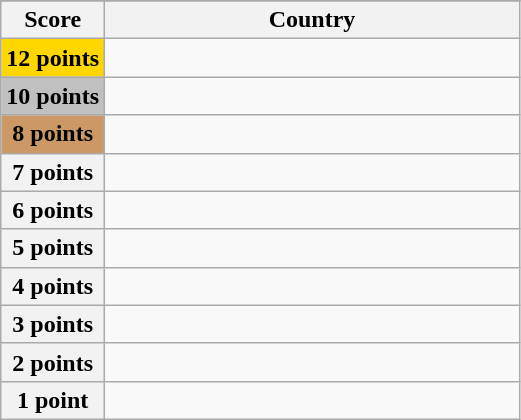<table class="wikitable">
<tr>
</tr>
<tr>
<th scope="col" width="20%">Score</th>
<th scope="col">Country</th>
</tr>
<tr>
<th scope="row" style="background:gold">12 points</th>
<td></td>
</tr>
<tr>
<th scope="row" style="background:silver">10 points</th>
<td></td>
</tr>
<tr>
<th scope="row" style="background:#CC9966">8 points</th>
<td></td>
</tr>
<tr>
<th scope="row">7 points</th>
<td></td>
</tr>
<tr>
<th scope="row">6 points</th>
<td></td>
</tr>
<tr>
<th scope="row">5 points</th>
<td></td>
</tr>
<tr>
<th scope="row">4 points</th>
<td></td>
</tr>
<tr>
<th scope="row">3 points</th>
<td></td>
</tr>
<tr>
<th scope="row">2 points</th>
<td></td>
</tr>
<tr>
<th scope="row">1 point</th>
<td></td>
</tr>
</table>
